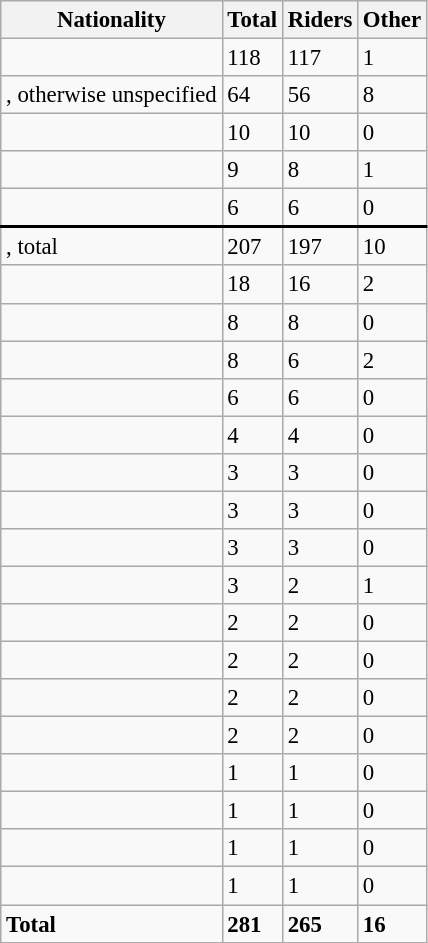<table class="wikitable sortable col2right col3right col4right" style="font-size: 95%;">
<tr>
<th>Nationality</th>
<th>Total</th>
<th>Riders</th>
<th>Other</th>
</tr>
<tr>
<td></td>
<td>118</td>
<td>117</td>
<td>1</td>
</tr>
<tr>
<td>, otherwise unspecified</td>
<td>64</td>
<td>56</td>
<td>8</td>
</tr>
<tr>
<td></td>
<td>10</td>
<td>10</td>
<td>0</td>
</tr>
<tr>
<td></td>
<td>9</td>
<td>8</td>
<td>1</td>
</tr>
<tr>
<td></td>
<td>6</td>
<td>6</td>
<td>0</td>
</tr>
<tr style="border-top: 2px solid;">
<td>, total</td>
<td>207</td>
<td>197</td>
<td>10</td>
</tr>
<tr>
<td></td>
<td>18</td>
<td>16</td>
<td>2</td>
</tr>
<tr>
<td></td>
<td>8</td>
<td>8</td>
<td>0</td>
</tr>
<tr>
<td></td>
<td>8</td>
<td>6</td>
<td>2</td>
</tr>
<tr>
<td></td>
<td>6</td>
<td>6</td>
<td>0</td>
</tr>
<tr>
<td></td>
<td>4</td>
<td>4</td>
<td>0</td>
</tr>
<tr>
<td></td>
<td>3</td>
<td>3</td>
<td>0</td>
</tr>
<tr>
<td></td>
<td>3</td>
<td>3</td>
<td>0</td>
</tr>
<tr>
<td></td>
<td>3</td>
<td>3</td>
<td>0</td>
</tr>
<tr>
<td></td>
<td>3</td>
<td>2</td>
<td>1</td>
</tr>
<tr>
<td></td>
<td>2</td>
<td>2</td>
<td>0</td>
</tr>
<tr>
<td></td>
<td>2</td>
<td>2</td>
<td>0</td>
</tr>
<tr>
<td></td>
<td>2</td>
<td>2</td>
<td>0</td>
</tr>
<tr>
<td></td>
<td>2</td>
<td>2</td>
<td>0</td>
</tr>
<tr>
<td></td>
<td>1</td>
<td>1</td>
<td>0</td>
</tr>
<tr>
<td></td>
<td>1</td>
<td>1</td>
<td>0</td>
</tr>
<tr>
<td></td>
<td>1</td>
<td>1</td>
<td>0</td>
</tr>
<tr>
<td></td>
<td>1</td>
<td>1</td>
<td>0</td>
</tr>
<tr class="sortbottom" style="font-weight:bold;">
<td>Total</td>
<td>281</td>
<td>265</td>
<td>16</td>
</tr>
</table>
